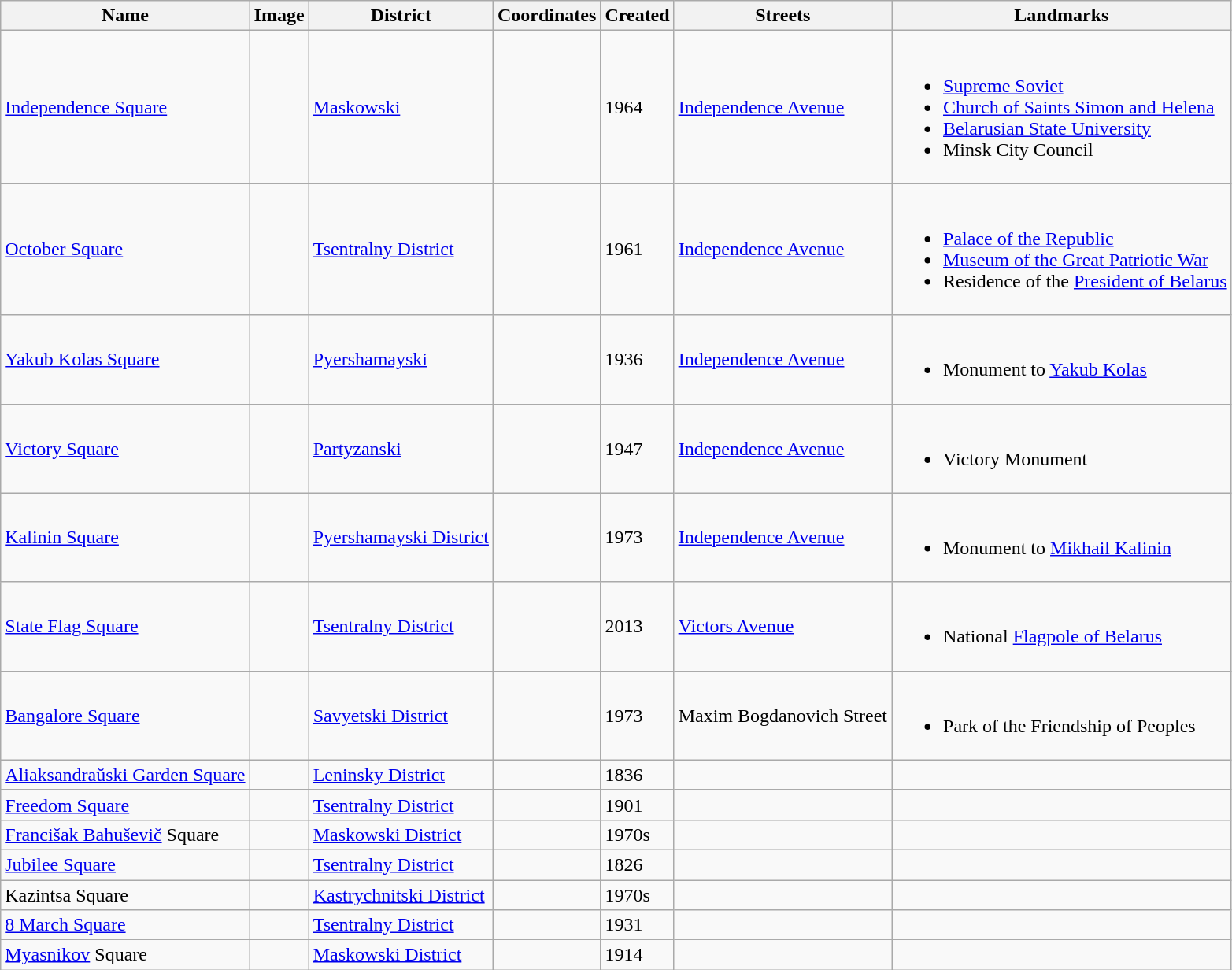<table class="wikitable sortable">
<tr>
<th>Name</th>
<th>Image</th>
<th>District</th>
<th>Coordinates</th>
<th>Created</th>
<th>Streets</th>
<th>Landmarks</th>
</tr>
<tr>
<td><a href='#'>Independence Square</a></td>
<td></td>
<td><a href='#'>Maskowski</a></td>
<td></td>
<td>1964</td>
<td><a href='#'>Independence Avenue</a></td>
<td><br><ul><li><a href='#'>Supreme Soviet</a></li><li><a href='#'>Church of Saints Simon and Helena</a></li><li><a href='#'>Belarusian State University</a></li><li>Minsk City Council</li></ul></td>
</tr>
<tr>
<td><a href='#'>October Square</a></td>
<td></td>
<td><a href='#'>Tsentralny District</a></td>
<td></td>
<td>1961</td>
<td><a href='#'>Independence Avenue</a></td>
<td><br><ul><li><a href='#'>Palace of the Republic</a></li><li><a href='#'>Museum of the Great Patriotic War</a></li><li>Residence of the <a href='#'>President of Belarus</a></li></ul></td>
</tr>
<tr>
<td><a href='#'>Yakub Kolas Square</a></td>
<td></td>
<td><a href='#'>Pyershamayski</a></td>
<td></td>
<td>1936</td>
<td><a href='#'>Independence Avenue</a></td>
<td><br><ul><li>Monument to <a href='#'>Yakub Kolas</a></li></ul></td>
</tr>
<tr>
<td><a href='#'>Victory Square</a></td>
<td></td>
<td><a href='#'>Partyzanski</a></td>
<td></td>
<td>1947</td>
<td><a href='#'>Independence Avenue</a></td>
<td><br><ul><li>Victory Monument</li></ul></td>
</tr>
<tr>
<td><a href='#'>Kalinin Square</a></td>
<td></td>
<td><a href='#'>Pyershamayski District</a></td>
<td></td>
<td>1973</td>
<td><a href='#'>Independence Avenue</a></td>
<td><br><ul><li>Monument to <a href='#'>Mikhail Kalinin</a></li></ul></td>
</tr>
<tr>
<td><a href='#'>State Flag Square</a></td>
<td></td>
<td><a href='#'>Tsentralny District</a></td>
<td></td>
<td>2013</td>
<td><a href='#'>Victors Avenue</a></td>
<td><br><ul><li>National <a href='#'>Flagpole of Belarus</a></li></ul></td>
</tr>
<tr>
<td><a href='#'>Bangalore Square</a></td>
<td></td>
<td><a href='#'>Savyetski District</a></td>
<td></td>
<td>1973</td>
<td>Maxim Bogdanovich Street</td>
<td><br><ul><li>Park of the Friendship of Peoples</li></ul></td>
</tr>
<tr>
<td><a href='#'>Aliaksandraŭski Garden Square</a></td>
<td></td>
<td><a href='#'>Leninsky District</a></td>
<td></td>
<td>1836</td>
<td></td>
<td></td>
</tr>
<tr>
<td><a href='#'>Freedom Square</a></td>
<td></td>
<td><a href='#'>Tsentralny District</a></td>
<td></td>
<td>1901</td>
<td></td>
<td></td>
</tr>
<tr>
<td><a href='#'>Francišak Bahuševič</a> Square</td>
<td></td>
<td><a href='#'>Maskowski District</a></td>
<td></td>
<td>1970s</td>
<td></td>
<td></td>
</tr>
<tr>
<td><a href='#'>Jubilee Square</a></td>
<td></td>
<td><a href='#'>Tsentralny District</a></td>
<td></td>
<td>1826</td>
<td></td>
<td></td>
</tr>
<tr>
<td>Kazintsa Square</td>
<td></td>
<td><a href='#'>Kastrychnitski District</a></td>
<td></td>
<td>1970s</td>
<td></td>
<td></td>
</tr>
<tr>
<td><a href='#'>8 March Square</a></td>
<td></td>
<td><a href='#'>Tsentralny District</a></td>
<td></td>
<td>1931</td>
<td></td>
<td></td>
</tr>
<tr>
<td><a href='#'>Myasnikov</a> Square</td>
<td></td>
<td><a href='#'>Maskowski District</a></td>
<td></td>
<td>1914</td>
<td></td>
<td></td>
</tr>
</table>
